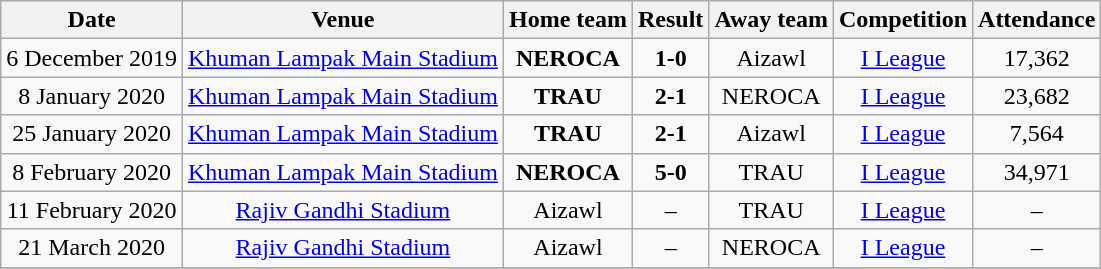<table class="wikitable" style="text-align: center">
<tr>
<th rowspan=1><strong>Date</strong></th>
<th rowspan=1><strong>Venue</strong></th>
<th rowspan=1><strong>Home team</strong></th>
<th rowspan=1><strong>Result</strong></th>
<th rowspan=1><strong>Away team</strong></th>
<th rowspan=1><strong>Competition</strong></th>
<th rowspan=1><strong>Attendance</strong></th>
</tr>
<tr>
<td>6 December 2019</td>
<td><a href='#'>Khuman Lampak Main Stadium</a></td>
<td><strong>NEROCA</strong></td>
<td><strong>1-0</strong></td>
<td>Aizawl</td>
<td><a href='#'>I League</a></td>
<td>17,362</td>
</tr>
<tr>
<td>8 January 2020</td>
<td><a href='#'>Khuman Lampak Main Stadium</a></td>
<td><strong>TRAU</strong></td>
<td><strong>2-1</strong></td>
<td>NEROCA</td>
<td><a href='#'>I League</a></td>
<td>23,682</td>
</tr>
<tr>
<td>25 January 2020</td>
<td><a href='#'>Khuman Lampak Main Stadium</a></td>
<td><strong>TRAU</strong></td>
<td><strong>2-1</strong></td>
<td>Aizawl</td>
<td><a href='#'>I League</a></td>
<td>7,564</td>
</tr>
<tr>
<td>8 February 2020</td>
<td><a href='#'>Khuman Lampak Main Stadium</a></td>
<td><strong>NEROCA</strong></td>
<td><strong>5-0</strong></td>
<td>TRAU</td>
<td><a href='#'>I League</a></td>
<td>34,971</td>
</tr>
<tr>
<td>11 February 2020</td>
<td><a href='#'>Rajiv Gandhi Stadium</a></td>
<td>Aizawl</td>
<td>–<br></td>
<td>TRAU</td>
<td><a href='#'>I League</a></td>
<td>–</td>
</tr>
<tr>
<td>21 March 2020</td>
<td><a href='#'>Rajiv Gandhi Stadium</a></td>
<td>Aizawl</td>
<td>–<br></td>
<td>NEROCA</td>
<td><a href='#'>I League</a></td>
<td>–</td>
</tr>
<tr>
</tr>
</table>
